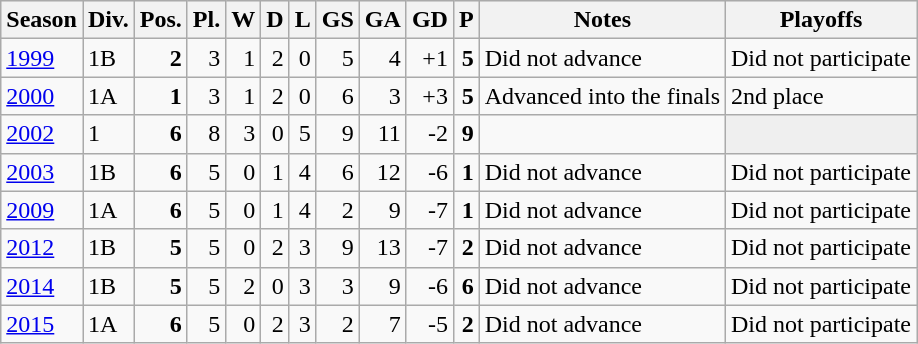<table class="wikitable">
<tr style="background:#efefef;">
<th>Season</th>
<th>Div.</th>
<th>Pos.</th>
<th>Pl.</th>
<th>W</th>
<th>D</th>
<th>L</th>
<th>GS</th>
<th>GA</th>
<th>GD</th>
<th>P</th>
<th>Notes</th>
<th>Playoffs</th>
</tr>
<tr>
<td><a href='#'>1999</a></td>
<td>1B</td>
<td align=right><strong>2</strong></td>
<td align=right>3</td>
<td align=right>1</td>
<td align=right>2</td>
<td align=right>0</td>
<td align=right>5</td>
<td align=right>4</td>
<td align=right>+1</td>
<td align=right><strong>5</strong></td>
<td>Did not advance</td>
<td>Did not participate</td>
</tr>
<tr>
<td><a href='#'>2000</a></td>
<td>1A</td>
<td align=right><strong>1</strong></td>
<td align=right>3</td>
<td align=right>1</td>
<td align=right>2</td>
<td align=right>0</td>
<td align=right>6</td>
<td align=right>3</td>
<td align=right>+3</td>
<td align=right><strong>5</strong></td>
<td>Advanced into the finals</td>
<td>2nd place</td>
</tr>
<tr>
<td><a href='#'>2002</a></td>
<td>1</td>
<td align=right><strong>6</strong></td>
<td align=right>8</td>
<td align=right>3</td>
<td align=right>0</td>
<td align=right>5</td>
<td align=right>9</td>
<td align=right>11</td>
<td align=right>-2</td>
<td align=right><strong>9</strong></td>
<td></td>
<td bgcolor=EFEFEF></td>
</tr>
<tr>
<td><a href='#'>2003</a></td>
<td>1B</td>
<td align=right><strong>6</strong></td>
<td align=right>5</td>
<td align=right>0</td>
<td align=right>1</td>
<td align=right>4</td>
<td align=right>6</td>
<td align=right>12</td>
<td align=right>-6</td>
<td align=right><strong>1</strong></td>
<td>Did not advance</td>
<td>Did not participate</td>
</tr>
<tr>
<td><a href='#'>2009</a></td>
<td>1A</td>
<td align=right><strong>6</strong></td>
<td align=right>5</td>
<td align=right>0</td>
<td align=right>1</td>
<td align=right>4</td>
<td align=right>2</td>
<td align=right>9</td>
<td align=right>-7</td>
<td align=right><strong>1</strong></td>
<td>Did not advance</td>
<td>Did not participate</td>
</tr>
<tr>
<td><a href='#'>2012</a></td>
<td>1B</td>
<td align=right><strong>5</strong></td>
<td align=right>5</td>
<td align=right>0</td>
<td align=right>2</td>
<td align=right>3</td>
<td align=right>9</td>
<td align=right>13</td>
<td align=right>-7</td>
<td align=right><strong>2</strong></td>
<td>Did not advance</td>
<td>Did not participate</td>
</tr>
<tr>
<td><a href='#'>2014</a></td>
<td>1B</td>
<td align=right><strong>5</strong></td>
<td align=right>5</td>
<td align=right>2</td>
<td align=right>0</td>
<td align=right>3</td>
<td align=right>3</td>
<td align=right>9</td>
<td align=right>-6</td>
<td align=right><strong>6</strong></td>
<td>Did not advance</td>
<td>Did not participate</td>
</tr>
<tr>
<td><a href='#'>2015</a></td>
<td>1A</td>
<td align=right><strong>6</strong></td>
<td align=right>5</td>
<td align=right>0</td>
<td align=right>2</td>
<td align=right>3</td>
<td align=right>2</td>
<td align=right>7</td>
<td align=right>-5</td>
<td align=right><strong>2</strong></td>
<td>Did not advance</td>
<td>Did not participate</td>
</tr>
</table>
